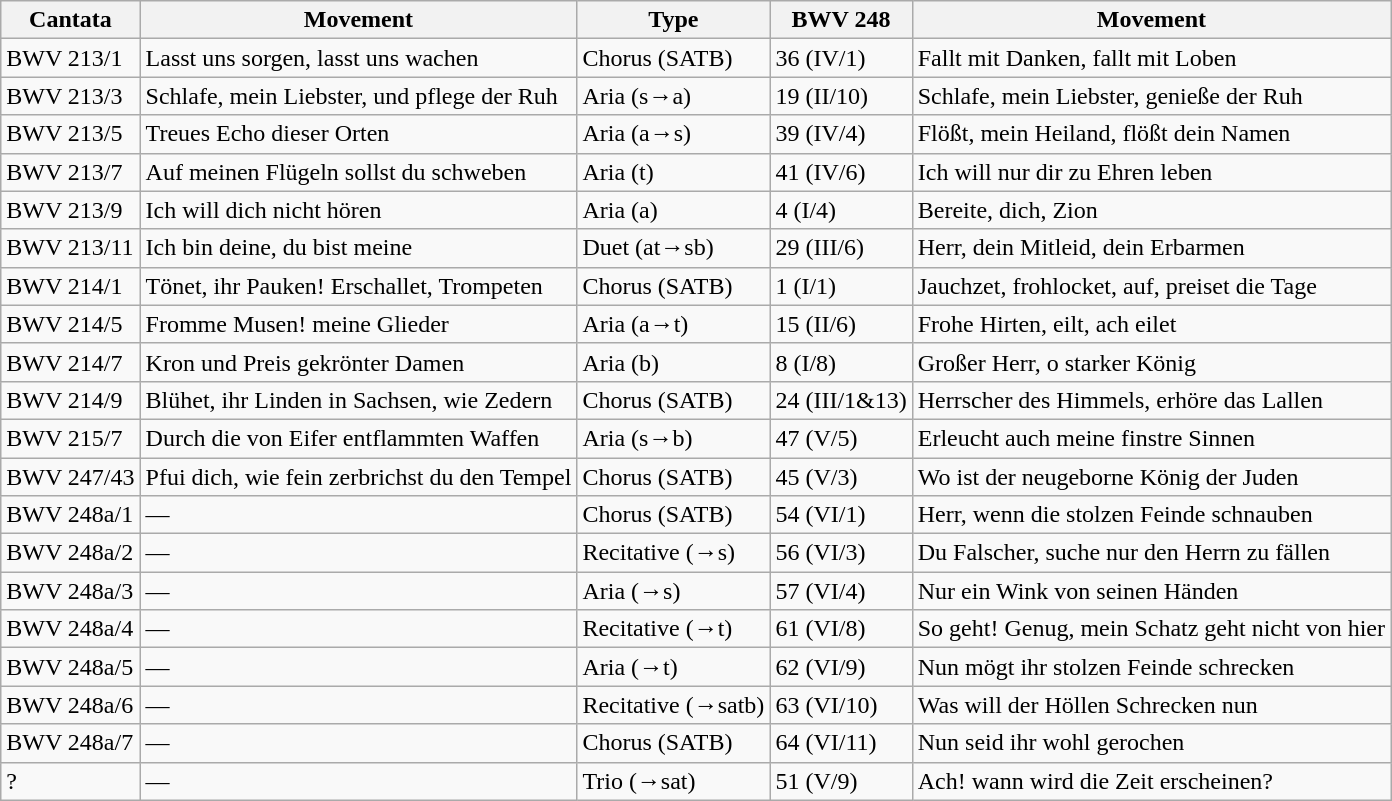<table class="wikitable sortable">
<tr>
<th scope="col">Cantata</th>
<th scope="col">Movement</th>
<th scope="col">Type</th>
<th scope="col">BWV 248</th>
<th scope="col">Movement</th>
</tr>
<tr>
<td data-sort-value="BWV 213/01">BWV 213/1</td>
<td>Lasst uns sorgen, lasst uns wachen</td>
<td>Chorus (SATB)</td>
<td>36 (IV/1)</td>
<td>Fallt mit Danken, fallt mit Loben</td>
</tr>
<tr>
<td data-sort-value="BWV 213/03">BWV 213/3</td>
<td>Schlafe, mein Liebster, und pflege der Ruh</td>
<td>Aria (s→a)</td>
<td>19 (II/10)</td>
<td>Schlafe, mein Liebster, genieße der Ruh</td>
</tr>
<tr>
<td data-sort-value="BWV 213/05">BWV 213/5</td>
<td>Treues Echo dieser Orten</td>
<td>Aria (a→s)</td>
<td>39 (IV/4)</td>
<td>Flößt, mein Heiland, flößt dein Namen</td>
</tr>
<tr>
<td data-sort-value="BWV 213/07">BWV 213/7</td>
<td>Auf meinen Flügeln sollst du schweben</td>
<td>Aria (t)</td>
<td>41 (IV/6)</td>
<td>Ich will nur dir zu Ehren leben</td>
</tr>
<tr>
<td data-sort-value="BWV 213/09">BWV 213/9</td>
<td>Ich will dich nicht hören</td>
<td>Aria (a)</td>
<td>4 (I/4)</td>
<td>Bereite, dich, Zion</td>
</tr>
<tr>
<td>BWV 213/11</td>
<td>Ich bin deine, du bist meine</td>
<td>Duet (at→sb)</td>
<td>29 (III/6)</td>
<td>Herr, dein Mitleid, dein Erbarmen</td>
</tr>
<tr>
<td>BWV 214/1</td>
<td>Tönet, ihr Pauken! Erschallet, Trompeten</td>
<td>Chorus (SATB)</td>
<td>1 (I/1)</td>
<td>Jauchzet, frohlocket, auf, preiset die Tage</td>
</tr>
<tr>
<td>BWV 214/5</td>
<td>Fromme Musen! meine Glieder</td>
<td>Aria (a→t)</td>
<td>15 (II/6)</td>
<td>Frohe Hirten, eilt, ach eilet</td>
</tr>
<tr>
<td>BWV 214/7</td>
<td>Kron und Preis gekrönter Damen</td>
<td>Aria (b)</td>
<td>8 (I/8)</td>
<td>Großer Herr, o starker König</td>
</tr>
<tr>
<td>BWV 214/9</td>
<td>Blühet, ihr Linden in Sachsen, wie Zedern</td>
<td>Chorus (SATB)</td>
<td>24 (III/1&13)</td>
<td>Herrscher des Himmels, erhöre das Lallen</td>
</tr>
<tr>
<td>BWV 215/7</td>
<td>Durch die von Eifer entflammten Waffen</td>
<td>Aria (s→b)</td>
<td>47 (V/5)</td>
<td>Erleucht auch meine finstre Sinnen</td>
</tr>
<tr>
<td>BWV 247/43</td>
<td>Pfui dich, wie fein zerbrichst du den Tempel</td>
<td>Chorus (SATB)</td>
<td>45 (V/3)</td>
<td>Wo ist der neugeborne König der Juden</td>
</tr>
<tr>
<td>BWV 248a/1</td>
<td>—</td>
<td>Chorus (SATB)</td>
<td>54 (VI/1)</td>
<td>Herr, wenn die stolzen Feinde schnauben</td>
</tr>
<tr>
<td>BWV 248a/2</td>
<td>—</td>
<td>Recitative (→s)</td>
<td>56 (VI/3)</td>
<td>Du Falscher, suche nur den Herrn zu fällen</td>
</tr>
<tr>
<td>BWV 248a/3</td>
<td>—</td>
<td>Aria (→s)</td>
<td>57 (VI/4)</td>
<td>Nur ein Wink von seinen Händen</td>
</tr>
<tr>
<td>BWV 248a/4</td>
<td>—</td>
<td>Recitative (→t)</td>
<td>61 (VI/8)</td>
<td>So geht! Genug, mein Schatz geht nicht von hier</td>
</tr>
<tr>
<td>BWV 248a/5</td>
<td>—</td>
<td>Aria (→t)</td>
<td>62 (VI/9)</td>
<td>Nun mögt ihr stolzen Feinde schrecken</td>
</tr>
<tr>
<td>BWV 248a/6</td>
<td>—</td>
<td>Recitative (→satb)</td>
<td>63 (VI/10)</td>
<td>Was will der Höllen Schrecken nun</td>
</tr>
<tr>
<td>BWV 248a/7</td>
<td>—</td>
<td>Chorus (SATB)</td>
<td>64 (VI/11)</td>
<td>Nun seid ihr wohl gerochen</td>
</tr>
<tr>
<td data-sort-value="BWV deest">?</td>
<td>—</td>
<td>Trio (→sat)</td>
<td>51 (V/9)</td>
<td>Ach! wann wird die Zeit erscheinen?</td>
</tr>
</table>
